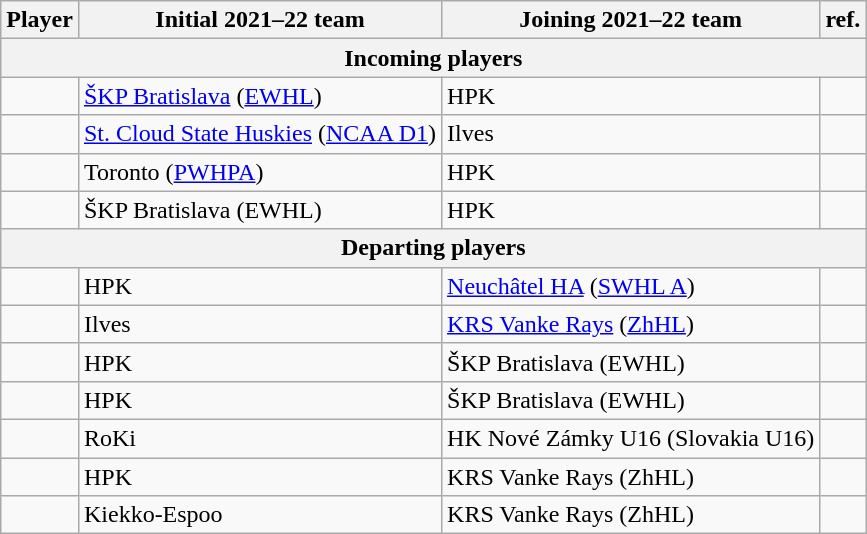<table class="wikitable" width="" 85%">
<tr>
<th>Player</th>
<th>Initial 2021–22 team</th>
<th>Joining 2021–22 team</th>
<th>ref.</th>
</tr>
<tr>
<th colspan="4">Incoming players</th>
</tr>
<tr>
<td></td>
<td><a href='#'>ŠKP Bratislava</a> (<a href='#'>EWHL</a>)</td>
<td>HPK</td>
<td></td>
</tr>
<tr>
<td></td>
<td><a href='#'>St. Cloud State Huskies</a> (<a href='#'>NCAA D1</a>)</td>
<td>Ilves</td>
<td></td>
</tr>
<tr>
<td></td>
<td>Toronto (<a href='#'>PWHPA</a>)</td>
<td>HPK</td>
<td></td>
</tr>
<tr>
<td></td>
<td>ŠKP Bratislava (EWHL)</td>
<td>HPK</td>
<td></td>
</tr>
<tr>
<th colspan="4">Departing players</th>
</tr>
<tr>
<td></td>
<td>HPK</td>
<td><a href='#'>Neuchâtel HA</a> (<a href='#'>SWHL A</a>)</td>
<td></td>
</tr>
<tr>
<td></td>
<td>Ilves</td>
<td><a href='#'>KRS Vanke Rays</a> (<a href='#'>ZhHL</a>)</td>
<td></td>
</tr>
<tr>
<td></td>
<td>HPK</td>
<td>ŠKP Bratislava (EWHL)</td>
<td></td>
</tr>
<tr>
<td></td>
<td>HPK</td>
<td>ŠKP Bratislava (EWHL)</td>
<td></td>
</tr>
<tr>
<td></td>
<td>RoKi</td>
<td>HK Nové Zámky U16 (Slovakia U16)</td>
<td></td>
</tr>
<tr>
<td></td>
<td>HPK</td>
<td>KRS Vanke Rays (ZhHL)</td>
<td></td>
</tr>
<tr>
<td></td>
<td>Kiekko-Espoo</td>
<td>KRS Vanke Rays (ZhHL)</td>
<td></td>
</tr>
</table>
